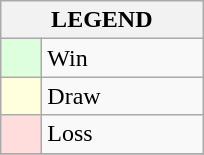<table class="wikitable" border="1">
<tr>
<th colspan="2">LEGEND</th>
</tr>
<tr>
<td style="background:#ddffdd;" width=20> </td>
<td width=100>Win</td>
</tr>
<tr>
<td style="background:#ffffdd"  width=20> </td>
<td width=100>Draw</td>
</tr>
<tr>
<td style="background:#ffdddd;" width=20> </td>
<td width=100>Loss</td>
</tr>
<tr>
</tr>
</table>
